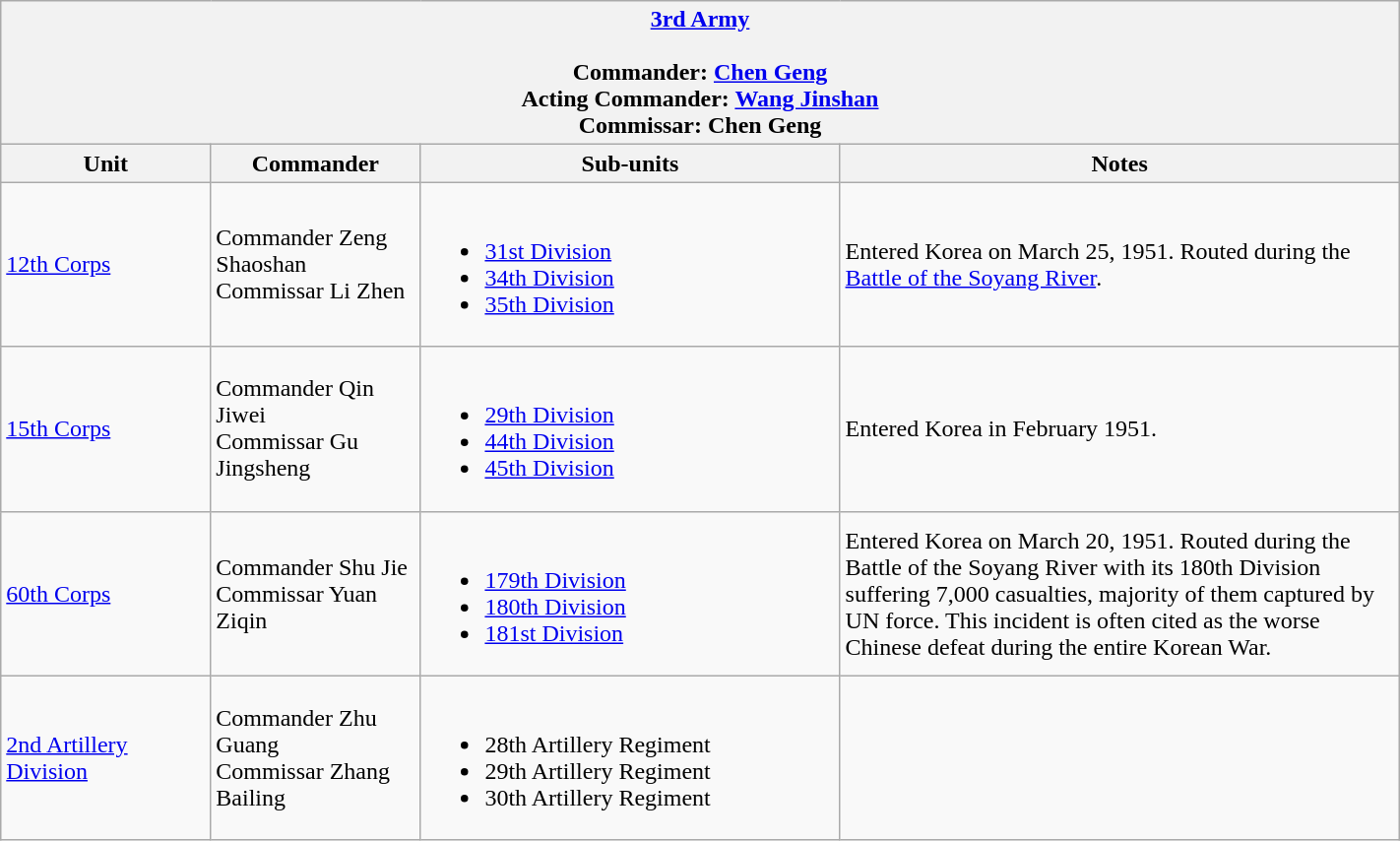<table class="wikitable" style="width: 75%">
<tr>
<th colspan="4" align= center> <a href='#'>3rd Army</a><br><br>Commander: <a href='#'>Chen Geng</a><br>Acting Commander: <a href='#'>Wang Jinshan</a><br>
Commissar: Chen Geng<br></th>
</tr>
<tr>
<th width=15%; align= center>Unit</th>
<th width=15%; align= center>Commander</th>
<th width=30%; align= center>Sub-units</th>
<th width=40%; align= center>Notes</th>
</tr>
<tr>
<td><a href='#'>12th Corps</a></td>
<td>Commander Zeng Shaoshan<br>Commissar Li Zhen</td>
<td><br><ul><li><a href='#'>31st Division</a></li><li><a href='#'>34th Division</a></li><li><a href='#'>35th Division</a></li></ul></td>
<td>Entered Korea on March 25, 1951. Routed during the <a href='#'>Battle of the Soyang River</a>.</td>
</tr>
<tr>
<td><a href='#'>15th Corps</a></td>
<td>Commander Qin Jiwei<br>Commissar Gu Jingsheng</td>
<td><br><ul><li><a href='#'>29th Division</a></li><li><a href='#'>44th Division</a></li><li><a href='#'>45th Division</a></li></ul></td>
<td>Entered Korea in February 1951.</td>
</tr>
<tr>
<td><a href='#'>60th Corps</a></td>
<td>Commander Shu Jie<br>Commissar Yuan Ziqin</td>
<td><br><ul><li><a href='#'>179th Division</a></li><li><a href='#'>180th Division</a></li><li><a href='#'>181st Division</a></li></ul></td>
<td>Entered Korea on March 20, 1951. Routed during the Battle of the Soyang River with its 180th Division suffering 7,000 casualties, majority of them captured by UN force. This incident is often cited as the worse Chinese defeat during the entire Korean War.</td>
</tr>
<tr>
<td><a href='#'>2nd Artillery Division</a></td>
<td>Commander Zhu Guang<br>Commissar Zhang Bailing</td>
<td><br><ul><li>28th Artillery Regiment</li><li>29th Artillery Regiment</li><li>30th Artillery Regiment</li></ul></td>
<td></td>
</tr>
</table>
